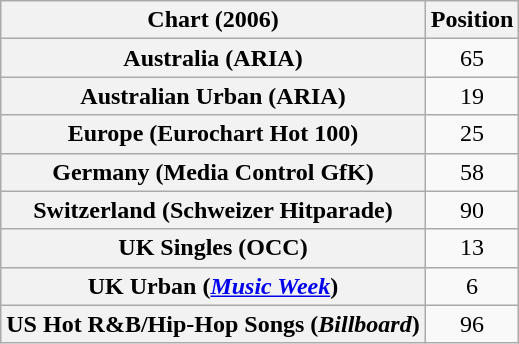<table class="wikitable sortable plainrowheaders" style="text-align:center">
<tr>
<th>Chart (2006)</th>
<th>Position</th>
</tr>
<tr>
<th scope="row">Australia (ARIA)</th>
<td>65</td>
</tr>
<tr>
<th scope="row">Australian Urban (ARIA)</th>
<td>19</td>
</tr>
<tr>
<th scope="row">Europe (Eurochart Hot 100)</th>
<td>25</td>
</tr>
<tr>
<th scope="row">Germany (Media Control GfK)</th>
<td>58</td>
</tr>
<tr>
<th scope="row">Switzerland (Schweizer Hitparade)</th>
<td>90</td>
</tr>
<tr>
<th scope="row">UK Singles (OCC)</th>
<td>13</td>
</tr>
<tr>
<th scope="row">UK Urban (<em><a href='#'>Music Week</a></em>)<br></th>
<td>6</td>
</tr>
<tr>
<th scope="row">US Hot R&B/Hip-Hop Songs (<em>Billboard</em>)</th>
<td>96</td>
</tr>
</table>
